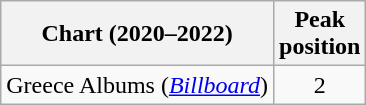<table class="wikitable plainrowheaders" style="text-align:center">
<tr>
<th scope="col">Chart (2020–2022)</th>
<th scope="col">Peak <br>position</th>
</tr>
<tr>
<td align="left">Greece Albums (<a href='#'><em>Billboard</em></a>)</td>
<td>2</td>
</tr>
</table>
